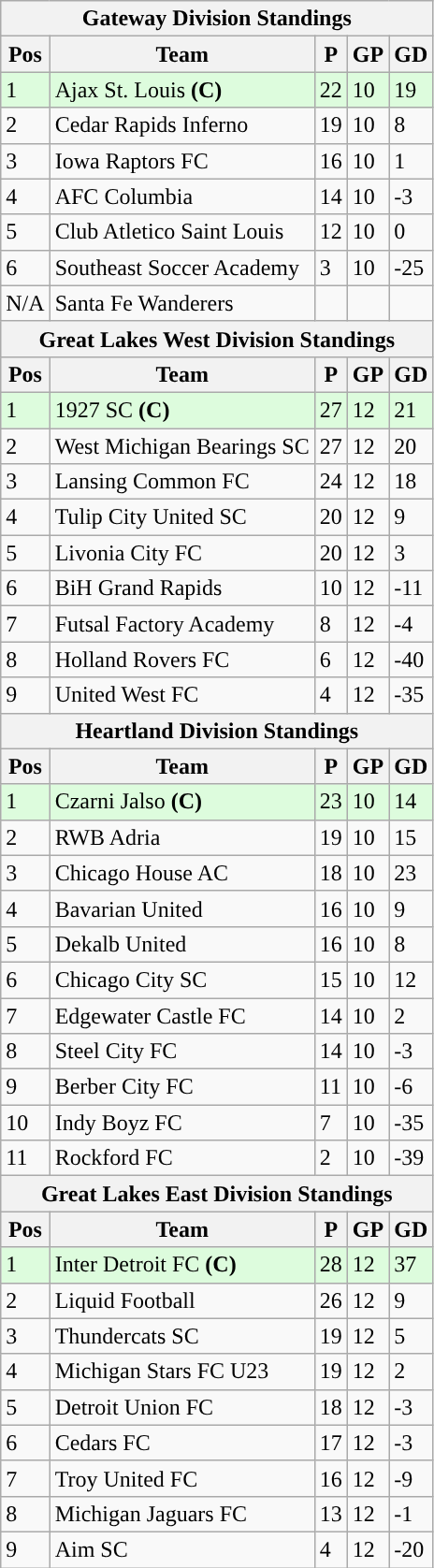<table class="wikitable mw-collapsible">
<tr>
<th colspan="5">Gateway Division Standings</th>
</tr>
<tr>
<th>Pos</th>
<th>Team</th>
<th>P</th>
<th>GP</th>
<th>GD</th>
</tr>
<tr style="background:#DDFCDD">
<td>1</td>
<td>Ajax St. Louis <strong>(C)</strong></td>
<td>22</td>
<td>10</td>
<td>19</td>
</tr>
<tr>
<td>2</td>
<td>Cedar Rapids Inferno</td>
<td>19</td>
<td>10</td>
<td>8</td>
</tr>
<tr>
<td>3</td>
<td>Iowa Raptors FC</td>
<td>16</td>
<td>10</td>
<td>1</td>
</tr>
<tr>
<td>4</td>
<td>AFC Columbia</td>
<td>14</td>
<td>10</td>
<td>-3</td>
</tr>
<tr>
<td>5</td>
<td>Club Atletico Saint Louis</td>
<td>12</td>
<td>10</td>
<td>0</td>
</tr>
<tr>
<td>6</td>
<td>Southeast Soccer Academy</td>
<td>3</td>
<td>10</td>
<td>-25</td>
</tr>
<tr>
<td>N/A</td>
<td>Santa Fe Wanderers</td>
<td></td>
<td></td>
<td></td>
</tr>
<tr>
<th colspan="5">Great Lakes West Division Standings</th>
</tr>
<tr>
<th>Pos</th>
<th>Team</th>
<th>P</th>
<th>GP</th>
<th>GD</th>
</tr>
<tr style="background:#DDFCDD">
<td>1</td>
<td>1927 SC <strong>(C)</strong></td>
<td>27</td>
<td>12</td>
<td>21</td>
</tr>
<tr>
<td>2</td>
<td>West Michigan Bearings SC</td>
<td>27</td>
<td>12</td>
<td>20</td>
</tr>
<tr>
<td>3</td>
<td>Lansing Common FC</td>
<td>24</td>
<td>12</td>
<td>18</td>
</tr>
<tr>
<td>4</td>
<td>Tulip City United SC</td>
<td>20</td>
<td>12</td>
<td>9</td>
</tr>
<tr>
<td>5</td>
<td>Livonia City FC</td>
<td>20</td>
<td>12</td>
<td>3</td>
</tr>
<tr>
<td>6</td>
<td>BiH Grand Rapids</td>
<td>10</td>
<td>12</td>
<td>-11</td>
</tr>
<tr>
<td>7</td>
<td>Futsal Factory Academy</td>
<td>8</td>
<td>12</td>
<td>-4</td>
</tr>
<tr>
<td>8</td>
<td>Holland Rovers FC</td>
<td>6</td>
<td>12</td>
<td>-40</td>
</tr>
<tr>
<td>9</td>
<td>United West FC</td>
<td>4</td>
<td>12</td>
<td>-35</td>
</tr>
<tr>
<th colspan="5">Heartland Division Standings</th>
</tr>
<tr>
<th>Pos</th>
<th>Team</th>
<th>P</th>
<th>GP</th>
<th>GD</th>
</tr>
<tr style="background:#DDFCDD">
<td>1</td>
<td>Czarni Jalso <strong>(C)</strong></td>
<td>23</td>
<td>10</td>
<td>14</td>
</tr>
<tr>
<td>2</td>
<td>RWB Adria</td>
<td>19</td>
<td>10</td>
<td>15</td>
</tr>
<tr>
<td>3</td>
<td>Chicago House AC</td>
<td>18</td>
<td>10</td>
<td>23</td>
</tr>
<tr>
<td>4</td>
<td>Bavarian United</td>
<td>16</td>
<td>10</td>
<td>9</td>
</tr>
<tr>
<td>5</td>
<td>Dekalb United</td>
<td>16</td>
<td>10</td>
<td>8</td>
</tr>
<tr>
<td>6</td>
<td>Chicago City SC</td>
<td>15</td>
<td>10</td>
<td>12</td>
</tr>
<tr>
<td>7</td>
<td>Edgewater Castle FC</td>
<td>14</td>
<td>10</td>
<td>2</td>
</tr>
<tr>
<td>8</td>
<td>Steel City FC</td>
<td>14</td>
<td>10</td>
<td>-3</td>
</tr>
<tr>
<td>9</td>
<td>Berber City FC</td>
<td>11</td>
<td>10</td>
<td>-6</td>
</tr>
<tr>
<td>10</td>
<td>Indy Boyz FC</td>
<td>7</td>
<td>10</td>
<td>-35</td>
</tr>
<tr>
<td>11</td>
<td>Rockford FC</td>
<td>2</td>
<td>10</td>
<td>-39</td>
</tr>
<tr>
<th colspan="5">Great Lakes East Division Standings</th>
</tr>
<tr>
<th>Pos</th>
<th>Team</th>
<th>P</th>
<th>GP</th>
<th>GD</th>
</tr>
<tr style="background:#DDFCDD">
<td>1</td>
<td>Inter Detroit FC <strong>(C)</strong></td>
<td>28</td>
<td>12</td>
<td>37</td>
</tr>
<tr>
<td>2</td>
<td>Liquid Football</td>
<td>26</td>
<td>12</td>
<td>9</td>
</tr>
<tr>
<td>3</td>
<td>Thundercats SC</td>
<td>19</td>
<td>12</td>
<td>5</td>
</tr>
<tr>
<td>4</td>
<td>Michigan Stars FC U23</td>
<td>19</td>
<td>12</td>
<td>2</td>
</tr>
<tr>
<td>5</td>
<td>Detroit Union FC</td>
<td>18</td>
<td>12</td>
<td>-3</td>
</tr>
<tr>
<td>6</td>
<td>Cedars FC</td>
<td>17</td>
<td>12</td>
<td>-3</td>
</tr>
<tr>
<td>7</td>
<td>Troy United FC</td>
<td>16</td>
<td>12</td>
<td>-9</td>
</tr>
<tr>
<td>8</td>
<td>Michigan Jaguars FC</td>
<td>13</td>
<td>12</td>
<td>-1</td>
</tr>
<tr>
<td>9</td>
<td>Aim SC</td>
<td>4</td>
<td>12</td>
<td>-20</td>
</tr>
</table>
